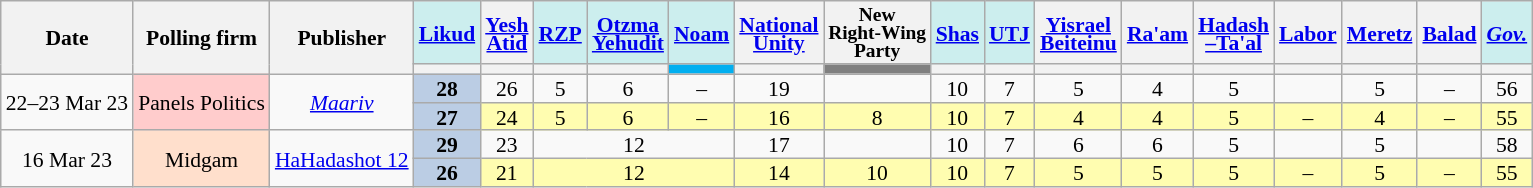<table class="wikitable sortable" style=text-align:center;font-size:90%;line-height:12px>
<tr>
<th rowspan=2>Date</th>
<th rowspan=2>Polling firm</th>
<th rowspan=2>Publisher</th>
<th style=background:#cee><a href='#'>Likud</a></th>
<th><a href='#'>Yesh<br>Atid</a></th>
<th style=background:#cee><a href='#'>RZP</a></th>
<th style=background:#cee><a href='#'>Otzma<br>Yehudit</a></th>
<th style=background:#cee><a href='#'>Noam</a></th>
<th><a href='#'>National<br>Unity</a></th>
<th style=font-size:90%>New<br>Right-Wing<br>Party</th>
<th style=background:#cee><a href='#'>Shas</a></th>
<th style=background:#cee><a href='#'>UTJ</a></th>
<th><a href='#'>Yisrael<br>Beiteinu</a></th>
<th><a href='#'>Ra'am</a></th>
<th><a href='#'>Hadash<br>–Ta'al</a></th>
<th><a href='#'>Labor</a></th>
<th><a href='#'>Meretz</a></th>
<th><a href='#'>Balad</a></th>
<th style=background:#cee><a href='#'><em>Gov.</em></a></th>
</tr>
<tr>
<th style=background:></th>
<th style=background:></th>
<th style=background:></th>
<th style=background:></th>
<th style=background:#01AFF0></th>
<th style=background:></th>
<th style=background:grey></th>
<th style=background:></th>
<th style=background:></th>
<th style=background:></th>
<th style=background:></th>
<th style=background:></th>
<th style=background:></th>
<th style=background:></th>
<th style=background:></th>
<th style=background:></th>
</tr>
<tr>
<td rowspan=2 data-sort-value=2023-03-23>22–23 Mar 23</td>
<td style=background:#FFCCCC rowspan=2>Panels Politics</td>
<td rowspan=2><em><a href='#'>Maariv</a></em></td>
<td style=background:#BBCDE4><strong>28</strong>	</td>
<td>26					</td>
<td>5					</td>
<td>6					</td>
<td>–					</td>
<td>19					</td>
<td>			</td>
<td>10					</td>
<td>7					</td>
<td>5					</td>
<td>4					</td>
<td>5					</td>
<td>	</td>
<td>5					</td>
<td>–					</td>
<td>56					</td>
</tr>
<tr style=background:#fffdb0>
<td style=background:#BBCDE4><strong>27</strong>	</td>
<td>24					</td>
<td>5					</td>
<td>6					</td>
<td>–					</td>
<td>16					</td>
<td>8					</td>
<td>10					</td>
<td>7					</td>
<td>4					</td>
<td>4					</td>
<td>5					</td>
<td>–					</td>
<td>4					</td>
<td>–					</td>
<td>55					</td>
</tr>
<tr>
<td rowspan=2 data-sort-value=2023-03-16>16 Mar 23</td>
<td style=background:#FFDFCC rowspan=2>Midgam</td>
<td rowspan=2><a href='#'>HaHadashot 12</a></td>
<td style=background:#BBCDE4><strong>29</strong>	</td>
<td>23					</td>
<td colspan=3>12		</td>
<td>17					</td>
<td>			</td>
<td>10					</td>
<td>7					</td>
<td>6					</td>
<td>6					</td>
<td>5					</td>
<td>	</td>
<td>5					</td>
<td>	</td>
<td>58					</td>
</tr>
<tr style=background:#fffdb0>
<td style=background:#BBCDE4><strong>26</strong>	</td>
<td>21					</td>
<td colspan=3>12		</td>
<td>14					</td>
<td>10					</td>
<td>10					</td>
<td>7					</td>
<td>5					</td>
<td>5					</td>
<td>5					</td>
<td>–					</td>
<td>5					</td>
<td>–					</td>
<td>55					</td>
</tr>
</table>
